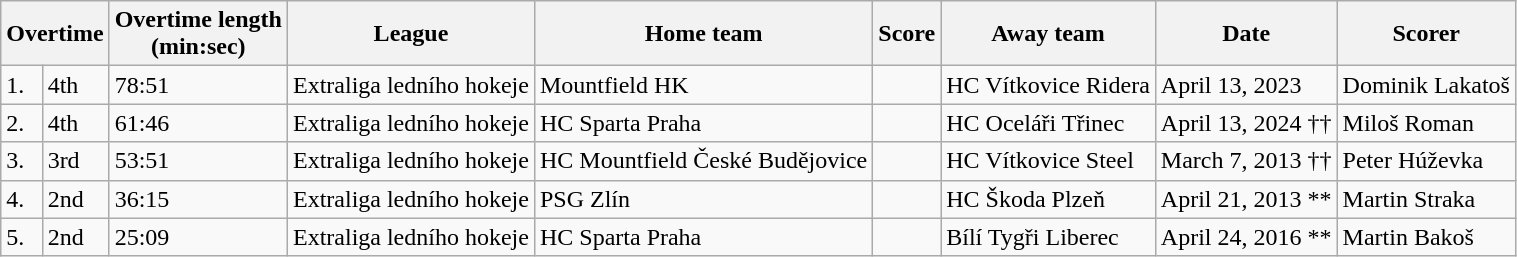<table class="wikitable">
<tr>
<th colspan="2">Overtime</th>
<th>Overtime length<br>(min:sec)</th>
<th>League</th>
<th>Home team</th>
<th>Score</th>
<th>Away team</th>
<th>Date</th>
<th>Scorer</th>
</tr>
<tr>
<td>1.</td>
<td>4th</td>
<td>78:51</td>
<td>Extraliga ledního hokeje</td>
<td>Mountfield HK</td>
<td></td>
<td>HC Vítkovice Ridera</td>
<td>April 13, 2023</td>
<td>Dominik Lakatoš</td>
</tr>
<tr>
<td>2.</td>
<td>4th</td>
<td>61:46</td>
<td>Extraliga ledního hokeje</td>
<td>HC Sparta Praha</td>
<td></td>
<td>HC Oceláři Třinec</td>
<td>April 13, 2024 ††</td>
<td>Miloš Roman</td>
</tr>
<tr>
<td>3.</td>
<td>3rd</td>
<td>53:51</td>
<td>Extraliga ledního hokeje</td>
<td>HC Mountfield České Budějovice</td>
<td></td>
<td>HC Vítkovice Steel</td>
<td>March 7, 2013 ††</td>
<td>Peter Húževka</td>
</tr>
<tr>
<td>4.</td>
<td>2nd</td>
<td>36:15</td>
<td>Extraliga ledního hokeje</td>
<td>PSG Zlín</td>
<td></td>
<td>HC Škoda Plzeň</td>
<td>April 21, 2013 **</td>
<td>Martin Straka</td>
</tr>
<tr>
<td>5.</td>
<td>2nd</td>
<td>25:09</td>
<td>Extraliga ledního hokeje</td>
<td>HC Sparta Praha</td>
<td></td>
<td>Bílí Tygři Liberec</td>
<td>April 24, 2016 **</td>
<td>Martin Bakoš</td>
</tr>
</table>
